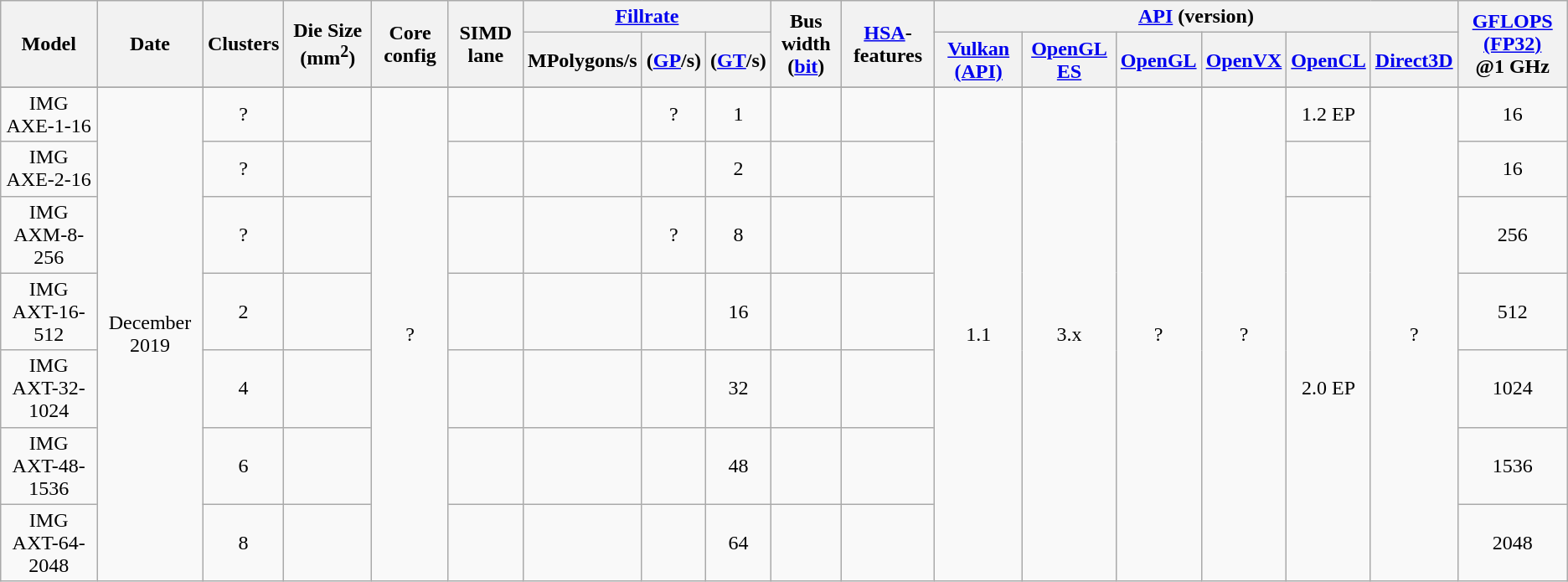<table class="wikitable sortable" style="text-align: center;">
<tr>
<th rowspan="2">Model</th>
<th rowspan="2">Date</th>
<th rowspan="2">Clusters</th>
<th rowspan="2">Die Size (mm<sup>2</sup>)</th>
<th rowspan="2">Core config</th>
<th rowspan="2">SIMD lane</th>
<th colspan="3"><a href='#'>Fillrate</a></th>
<th rowspan="2">Bus width<br>(<a href='#'>bit</a>)</th>
<th rowspan="2"><a href='#'>HSA</a>-features</th>
<th colspan="6"><a href='#'>API</a> (version)</th>
<th rowspan="2"><a href='#'>GFLOPS (FP32)</a><br>@1 GHz</th>
</tr>
<tr>
<th>MPolygons/s</th>
<th>(<a href='#'>GP</a>/s)</th>
<th>(<a href='#'>GT</a>/s)</th>
<th><a href='#'>Vulkan (API)</a></th>
<th><a href='#'>OpenGL ES</a></th>
<th><a href='#'>OpenGL</a></th>
<th><a href='#'>OpenVX</a></th>
<th><a href='#'>OpenCL</a></th>
<th><a href='#'>Direct3D</a></th>
</tr>
<tr>
</tr>
<tr>
<td>IMG AXE-1-16</td>
<td rowspan="7">December 2019</td>
<td>?</td>
<td></td>
<td rowspan="7">?</td>
<td></td>
<td></td>
<td>?</td>
<td>1</td>
<td></td>
<td></td>
<td rowspan="7">1.1</td>
<td rowspan="7">3.x</td>
<td rowspan="7">?</td>
<td rowspan="7">?</td>
<td>1.2 EP</td>
<td rowspan="7">?</td>
<td>16</td>
</tr>
<tr>
<td>IMG AXE-2-16</td>
<td>?</td>
<td></td>
<td></td>
<td></td>
<td></td>
<td>2</td>
<td></td>
<td></td>
<td></td>
<td>16</td>
</tr>
<tr>
<td>IMG AXM-8-256</td>
<td>?</td>
<td></td>
<td></td>
<td></td>
<td>?</td>
<td>8</td>
<td></td>
<td></td>
<td rowspan="5">2.0 EP</td>
<td>256</td>
</tr>
<tr>
<td>IMG AXT-16-512</td>
<td>2</td>
<td></td>
<td></td>
<td></td>
<td></td>
<td>16</td>
<td></td>
<td></td>
<td>512</td>
</tr>
<tr>
<td>IMG AXT-32-1024</td>
<td>4</td>
<td></td>
<td></td>
<td></td>
<td></td>
<td>32</td>
<td></td>
<td></td>
<td>1024</td>
</tr>
<tr>
<td>IMG AXT-48-1536</td>
<td>6</td>
<td></td>
<td></td>
<td></td>
<td></td>
<td>48</td>
<td></td>
<td></td>
<td>1536</td>
</tr>
<tr>
<td>IMG AXT-64-2048</td>
<td>8</td>
<td></td>
<td></td>
<td></td>
<td></td>
<td>64</td>
<td></td>
<td></td>
<td>2048</td>
</tr>
</table>
